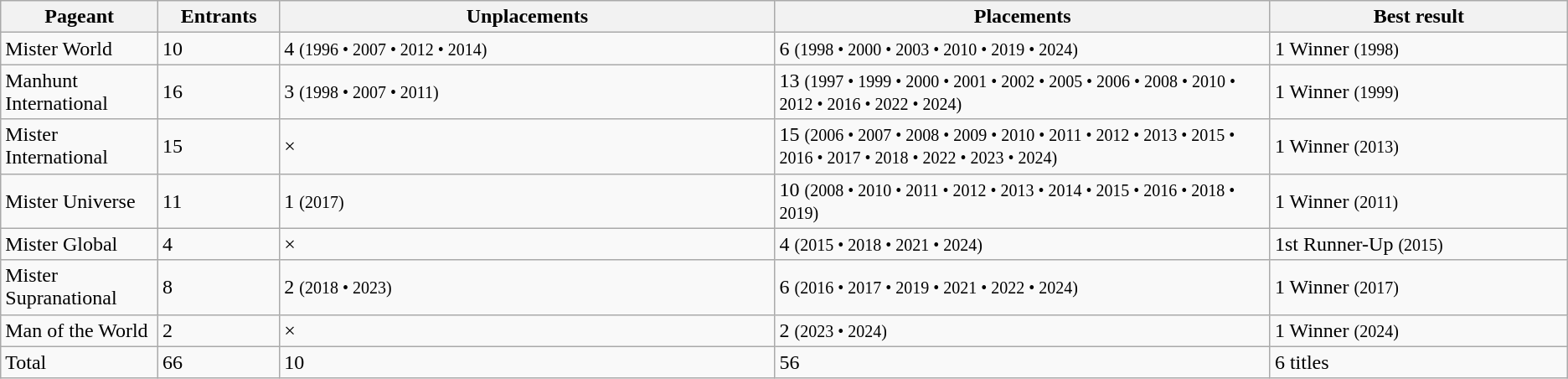<table class="wikitable sortable">
<tr>
<th bgcolor="#CEF2E6" width="4%">Pageant</th>
<th bgcolor="#CEF2E6" width="4%">Entrants</th>
<th bgcolor="#CEF2E6" width="20%">Unplacements</th>
<th bgcolor="#CEF2E6" width="20%">Placements</th>
<th bgcolor="#CEF2E6" width="12%">Best result</th>
</tr>
<tr>
<td>Mister World</td>
<td>10</td>
<td>4 <small>(1996 • 2007 • 2012 • 2014)</small></td>
<td>6 <small>(1998 • 2000 • 2003 • 2010 • 2019 • 2024)</small></td>
<td>1 Winner <small>(1998)</small></td>
</tr>
<tr>
<td>Manhunt International</td>
<td>16</td>
<td>3 <small>(1998 • 2007 • 2011)</small></td>
<td>13 <small>(1997 • 1999 • 2000 • 2001 • 2002 • 2005 • 2006 • 2008 • 2010 • 2012 • 2016 • 2022 • 2024)</small></td>
<td>1 Winner <small>(1999)</small></td>
</tr>
<tr>
<td>Mister International</td>
<td>15</td>
<td>×</td>
<td>15 <small>(2006 • 2007 • 2008 • 2009 • 2010 • 2011 • 2012 • 2013 • 2015 • 2016 • 2017 • 2018 • 2022 • 2023 • 2024)</small></td>
<td>1 Winner <small>(2013)</small></td>
</tr>
<tr>
<td>Mister Universe</td>
<td>11</td>
<td>1 <small>(2017)</small></td>
<td>10 <small>(2008 • 2010 • 2011 • 2012 • 2013 • 2014 • 2015 • 2016 • 2018 • 2019)</small></td>
<td>1 Winner <small>(2011)</small></td>
</tr>
<tr>
<td>Mister Global</td>
<td>4</td>
<td>×</td>
<td>4 <small>(2015 • 2018 • 2021 • 2024)</small></td>
<td>1st Runner-Up <small>(2015)</small></td>
</tr>
<tr>
<td>Mister Supranational</td>
<td>8</td>
<td>2 <small>(2018 • 2023)</small></td>
<td>6 <small>(2016 • 2017 • 2019 • 2021 • 2022 • 2024)</small></td>
<td>1 Winner <small>(2017)</small></td>
</tr>
<tr>
<td>Man of the World</td>
<td>2</td>
<td>×</td>
<td>2 <small>(2023 • 2024)</small></td>
<td>1 Winner <small>(2024)</small></td>
</tr>
<tr>
<td>Total</td>
<td>66</td>
<td>10</td>
<td>56</td>
<td>6 titles</td>
</tr>
</table>
